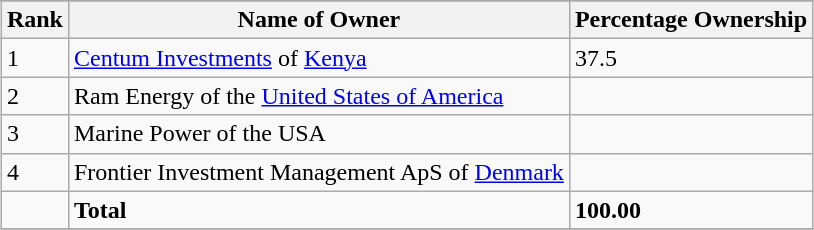<table class="wikitable sortable" style="margin:0.5em auto">
<tr>
</tr>
<tr>
<th style="width:2em;">Rank</th>
<th>Name of Owner</th>
<th>Percentage Ownership</th>
</tr>
<tr>
<td>1</td>
<td><a href='#'>Centum Investments</a> of <a href='#'>Kenya</a></td>
<td>37.5</td>
</tr>
<tr>
<td>2</td>
<td>Ram Energy of the <a href='#'>United States of America</a></td>
<td></td>
</tr>
<tr>
<td>3</td>
<td>Marine Power of the USA</td>
<td></td>
</tr>
<tr>
<td>4</td>
<td>Frontier Investment Management ApS of <a href='#'>Denmark</a></td>
<td></td>
</tr>
<tr>
<td></td>
<td><strong>Total</strong></td>
<td><strong>100.00</strong></td>
</tr>
<tr>
</tr>
</table>
